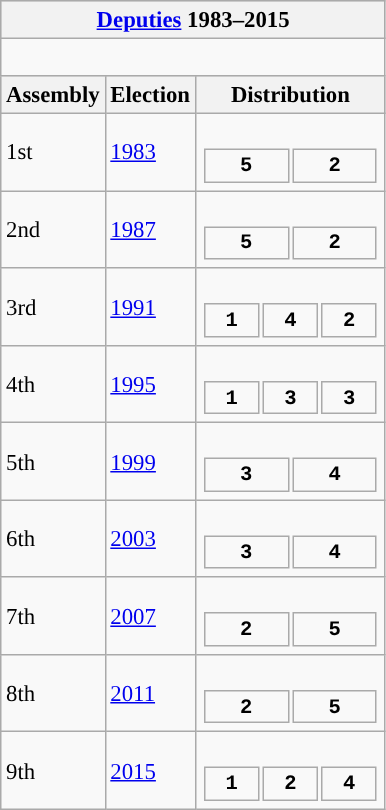<table class="wikitable" style="font-size:95%;">
<tr bgcolor="#CCCCCC">
<th colspan="3"><a href='#'>Deputies</a> 1983–2015</th>
</tr>
<tr>
<td colspan="3"><br>







</td>
</tr>
<tr bgcolor="#CCCCCC">
<th>Assembly</th>
<th>Election</th>
<th>Distribution</th>
</tr>
<tr>
<td>1st</td>
<td><a href='#'>1983</a></td>
<td><br><table style="width:8.75em; font-size:90%; text-align:center; font-family:Courier New;">
<tr style="font-weight:bold">
<td style="background:">5</td>
<td style="background:">2</td>
</tr>
</table>
</td>
</tr>
<tr>
<td>2nd</td>
<td><a href='#'>1987</a></td>
<td><br><table style="width:8.75em; font-size:90%; text-align:center; font-family:Courier New;">
<tr style="font-weight:bold">
<td style="background:">5</td>
<td style="background:">2</td>
</tr>
</table>
</td>
</tr>
<tr>
<td>3rd</td>
<td><a href='#'>1991</a></td>
<td><br><table style="width:8.75em; font-size:90%; text-align:center; font-family:Courier New;">
<tr style="font-weight:bold">
<td style="background:">1</td>
<td style="background:">4</td>
<td style="background:">2</td>
</tr>
</table>
</td>
</tr>
<tr>
<td>4th</td>
<td><a href='#'>1995</a></td>
<td><br><table style="width:8.75em; font-size:90%; text-align:center; font-family:Courier New;">
<tr style="font-weight:bold">
<td style="background:">1</td>
<td style="background:">3</td>
<td style="background:">3</td>
</tr>
</table>
</td>
</tr>
<tr>
<td>5th</td>
<td><a href='#'>1999</a></td>
<td><br><table style="width:8.75em; font-size:90%; text-align:center; font-family:Courier New;">
<tr style="font-weight:bold">
<td style="background:">3</td>
<td style="background:">4</td>
</tr>
</table>
</td>
</tr>
<tr>
<td>6th</td>
<td><a href='#'>2003</a></td>
<td><br><table style="width:8.75em; font-size:90%; text-align:center; font-family:Courier New;">
<tr style="font-weight:bold">
<td style="background:">3</td>
<td style="background:">4</td>
</tr>
</table>
</td>
</tr>
<tr>
<td>7th</td>
<td><a href='#'>2007</a></td>
<td><br><table style="width:8.75em; font-size:90%; text-align:center; font-family:Courier New;">
<tr style="font-weight:bold">
<td style="background:">2</td>
<td style="background:">5</td>
</tr>
</table>
</td>
</tr>
<tr>
<td>8th</td>
<td><a href='#'>2011</a></td>
<td><br><table style="width:8.75em; font-size:90%; text-align:center; font-family:Courier New;">
<tr style="font-weight:bold">
<td style="background:">2</td>
<td style="background:">5</td>
</tr>
</table>
</td>
</tr>
<tr>
<td>9th</td>
<td><a href='#'>2015</a></td>
<td><br><table style="width:8.75em; font-size:90%; text-align:center; font-family:Courier New;">
<tr style="font-weight:bold">
<td style="background:">1</td>
<td style="background:">2</td>
<td style="background:">4</td>
</tr>
</table>
</td>
</tr>
</table>
